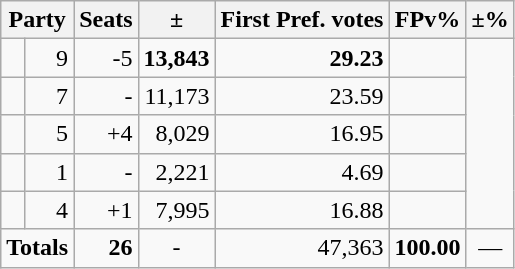<table class=wikitable>
<tr>
<th colspan=2 align=center>Party</th>
<th valign=top>Seats</th>
<th valign=top>±</th>
<th valign=top>First Pref. votes</th>
<th valign=top>FPv%</th>
<th valign=top>±%</th>
</tr>
<tr>
<td></td>
<td align=right>9</td>
<td align=right>-5</td>
<td align=right><strong>13,843</strong></td>
<td align=right><strong>29.23</strong></td>
<td align=right></td>
</tr>
<tr>
<td></td>
<td align=right>7</td>
<td align=right>-</td>
<td align=right>11,173</td>
<td align=right>23.59</td>
<td align=right></td>
</tr>
<tr>
<td></td>
<td align=right>5</td>
<td align=right>+4</td>
<td align=right>8,029</td>
<td align=right>16.95</td>
<td align=right></td>
</tr>
<tr>
<td></td>
<td align=right>1</td>
<td align=right>-</td>
<td align=right>2,221</td>
<td align=right>4.69</td>
<td align=right></td>
</tr>
<tr>
<td></td>
<td align=right>4</td>
<td align=right>+1</td>
<td align=right>7,995</td>
<td align=right>16.88</td>
<td align=right></td>
</tr>
<tr>
<td colspan=2 align=center><strong>Totals</strong></td>
<td align=right><strong>26</strong></td>
<td align=center>-</td>
<td align=right>47,363</td>
<td align=center><strong>100.00</strong></td>
<td align=center>—</td>
</tr>
</table>
